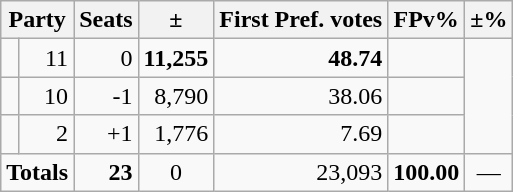<table class=wikitable>
<tr>
<th colspan=2 align=center>Party</th>
<th valign=top>Seats</th>
<th valign=top>±</th>
<th valign=top>First Pref. votes</th>
<th valign=top>FPv%</th>
<th valign=top>±%</th>
</tr>
<tr>
<td></td>
<td align=right>11</td>
<td align=right>0</td>
<td align=right><strong>11,255</strong></td>
<td align=right><strong>48.74</strong></td>
<td align=right></td>
</tr>
<tr>
<td></td>
<td align=right>10</td>
<td align=right>-1</td>
<td align=right>8,790</td>
<td align=right>38.06</td>
<td align=right></td>
</tr>
<tr>
<td></td>
<td align=right>2</td>
<td align=right>+1</td>
<td align=right>1,776</td>
<td align=right>7.69</td>
<td align=right></td>
</tr>
<tr>
<td colspan=2 align=center><strong>Totals</strong></td>
<td align=right><strong>23</strong></td>
<td align=center>0</td>
<td align=right>23,093</td>
<td align=center><strong>100.00</strong></td>
<td align=center>—</td>
</tr>
</table>
